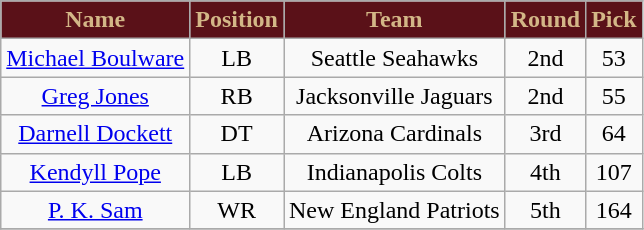<table class="wikitable" style="text-align: center;">
<tr>
<th style="background:#5a1118; color:#d3b787;">Name</th>
<th style="background:#5a1118; color:#d3b787;">Position</th>
<th style="background:#5a1118; color:#d3b787;">Team</th>
<th style="background:#5a1118; color:#d3b787;">Round</th>
<th style="background:#5a1118; color:#d3b787;">Pick</th>
</tr>
<tr>
<td><a href='#'>Michael Boulware</a></td>
<td>LB</td>
<td>Seattle Seahawks</td>
<td>2nd</td>
<td>53</td>
</tr>
<tr>
<td><a href='#'>Greg Jones</a></td>
<td>RB</td>
<td>Jacksonville Jaguars</td>
<td>2nd</td>
<td>55</td>
</tr>
<tr>
<td><a href='#'>Darnell Dockett</a></td>
<td>DT</td>
<td>Arizona Cardinals</td>
<td>3rd</td>
<td>64</td>
</tr>
<tr>
<td><a href='#'>Kendyll Pope</a></td>
<td>LB</td>
<td>Indianapolis Colts</td>
<td>4th</td>
<td>107</td>
</tr>
<tr>
<td><a href='#'>P. K. Sam</a></td>
<td>WR</td>
<td>New England Patriots</td>
<td>5th</td>
<td>164</td>
</tr>
<tr>
</tr>
</table>
